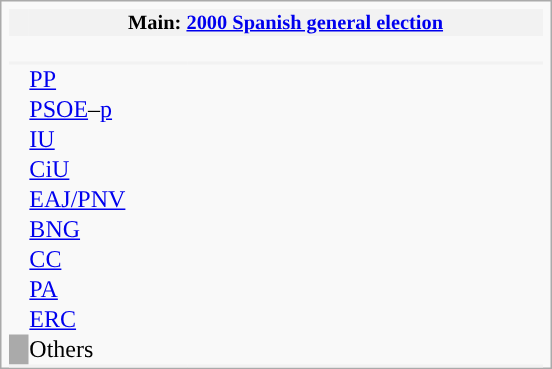<table class="infobox vcard" style="width:23.0em; padding:0.3em; padding-bottom:0em;" cellspacing=0>
<tr>
<td style="background:#F2F2F2; vertical-align:middle; padding:0.4em;" width="30px"></td>
<th colspan="4" style="text-align:center; background:#F2F2F2; font-size:0.85em; width:100%; vertical-align:middle;">Main: <a href='#'>2000 Spanish general election</a></th>
</tr>
<tr>
<td colspan="5" style="text-align:center; font-size:0.85em; padding:0.5em 0em;">  </td>
</tr>
<tr>
<td colspan="5"></td>
</tr>
<tr>
<td colspan="5"></td>
</tr>
<tr>
<th colspan="2" width="85px" style="background:#F2F2F2;"></th>
<th width="70px" style="background:#F2F2F2;"></th>
<th width="45px" style="background:#F2F2F2;"></th>
<th width="30px" style="background:#F2F2F2;"></th>
</tr>
<tr>
<td style="background:"></td>
<td><a href='#'>PP</a></td>
<td></td>
<td></td>
<td></td>
</tr>
<tr>
<td style="background:"></td>
<td><a href='#'>PSOE</a>–<a href='#'>p</a></td>
<td></td>
<td></td>
<td></td>
</tr>
<tr>
<td style="background:"></td>
<td><a href='#'>IU</a></td>
<td></td>
<td></td>
<td></td>
</tr>
<tr>
<td style="background:"></td>
<td><a href='#'>CiU</a></td>
<td></td>
<td></td>
<td></td>
</tr>
<tr>
<td style="background:"></td>
<td><a href='#'>EAJ/PNV</a></td>
<td></td>
<td></td>
<td></td>
</tr>
<tr>
<td style="background:"></td>
<td><a href='#'>BNG</a></td>
<td></td>
<td></td>
<td></td>
</tr>
<tr>
<td style="background:"></td>
<td><a href='#'>CC</a></td>
<td></td>
<td></td>
<td></td>
</tr>
<tr>
<td style="background:"></td>
<td><a href='#'>PA</a></td>
<td></td>
<td></td>
<td></td>
</tr>
<tr>
<td style="background:"></td>
<td><a href='#'>ERC</a></td>
<td></td>
<td></td>
<td></td>
</tr>
<tr>
<td style="background:#AAAAAA;"></td>
<td>Others</td>
<td></td>
<td></td>
<td></td>
</tr>
<tr>
<th colspan="2" style="background:#F2F2F2;"></th>
<th style="background:#F2F2F2;"></th>
<th style="background:#F2F2F2;"></th>
<th style="background:#F2F2F2;"></th>
</tr>
</table>
